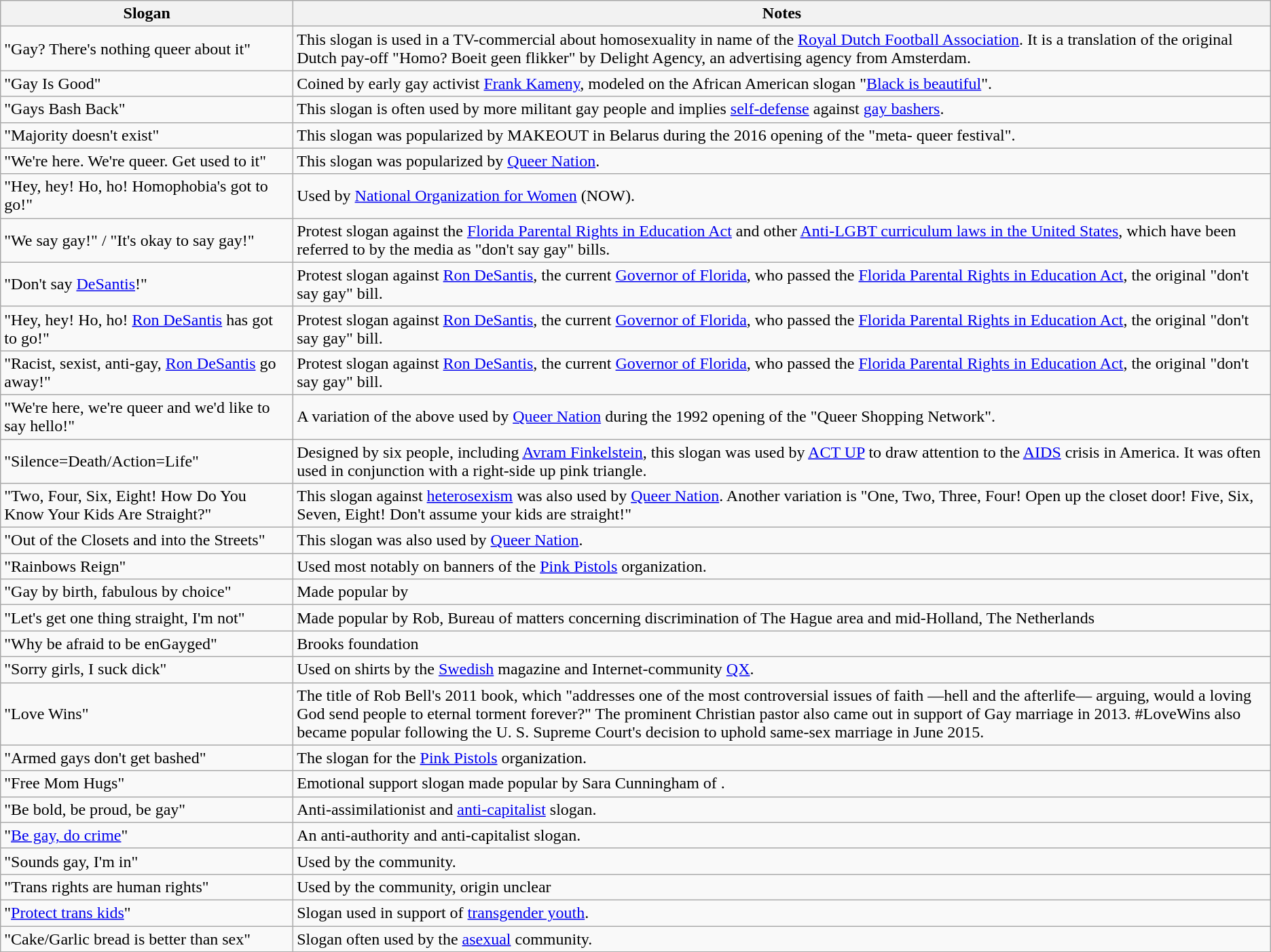<table class="wikitable">
<tr>
<th>Slogan</th>
<th>Notes</th>
</tr>
<tr>
<td>"Gay? There's nothing queer about it"</td>
<td>This slogan is used in a TV-commercial about homosexuality in name of the <a href='#'>Royal Dutch Football Association</a>. It is a translation of the original Dutch pay-off "Homo? Boeit geen flikker" by Delight Agency, an advertising agency from Amsterdam.</td>
</tr>
<tr>
<td>"Gay Is Good"</td>
<td>Coined by early gay activist <a href='#'>Frank Kameny</a>, modeled on the African American slogan "<a href='#'>Black is beautiful</a>".</td>
</tr>
<tr>
<td>"Gays Bash Back"</td>
<td>This slogan is often used by more militant gay people and implies <a href='#'>self-defense</a> against <a href='#'>gay bashers</a>.</td>
</tr>
<tr>
<td>"Majority doesn't exist"</td>
<td>This slogan was popularized by MAKEOUT in Belarus during the 2016 opening of the "meta- queer festival".</td>
</tr>
<tr>
<td>"We're here. We're queer. Get used to it"</td>
<td>This slogan was popularized by <a href='#'>Queer Nation</a>.</td>
</tr>
<tr>
<td>"Hey, hey! Ho, ho! Homophobia's got to go!"</td>
<td>Used by <a href='#'>National Organization for Women</a> (NOW).</td>
</tr>
<tr>
<td>"We say gay!" / "It's okay to say gay!"</td>
<td>Protest slogan against the <a href='#'>Florida Parental Rights in Education Act</a> and other <a href='#'>Anti-LGBT curriculum laws in the United States</a>, which have been referred to by the media as "don't say gay" bills.</td>
</tr>
<tr>
<td>"Don't say <a href='#'>DeSantis</a>!"</td>
<td>Protest slogan against <a href='#'>Ron DeSantis</a>, the current <a href='#'>Governor of Florida</a>, who passed the <a href='#'>Florida Parental Rights in Education Act</a>, the original "don't say gay" bill.</td>
</tr>
<tr>
<td>"Hey, hey! Ho, ho! <a href='#'>Ron DeSantis</a> has got to go!"</td>
<td>Protest slogan against <a href='#'>Ron DeSantis</a>, the current <a href='#'>Governor of Florida</a>, who passed the <a href='#'>Florida Parental Rights in Education Act</a>, the original "don't say gay" bill.</td>
</tr>
<tr>
<td>"Racist, sexist, anti-gay, <a href='#'>Ron DeSantis</a> go away!"</td>
<td>Protest slogan against <a href='#'>Ron DeSantis</a>, the current <a href='#'>Governor of Florida</a>, who passed the <a href='#'>Florida Parental Rights in Education Act</a>, the original "don't say gay" bill.</td>
</tr>
<tr>
<td>"We're here, we're queer and we'd like to say hello!"</td>
<td>A variation of the above used by <a href='#'>Queer Nation</a> during the 1992 opening of the "Queer Shopping Network".</td>
</tr>
<tr>
<td>"Silence=Death/Action=Life"</td>
<td>Designed by six people, including <a href='#'>Avram Finkelstein</a>, this slogan was used by <a href='#'>ACT UP</a> to draw attention to the  <a href='#'>AIDS</a> crisis in America. It was often used in conjunction with a right-side up pink triangle.</td>
</tr>
<tr>
<td>"Two, Four, Six, Eight! How Do You Know Your Kids Are Straight?"</td>
<td>This slogan against <a href='#'>heterosexism</a> was also used by <a href='#'>Queer Nation</a>. Another variation is "One, Two, Three, Four! Open up the closet door! Five, Six, Seven, Eight! Don't assume your kids are straight!"</td>
</tr>
<tr>
<td>"Out of the Closets and into the Streets"</td>
<td>This slogan was also used by <a href='#'>Queer Nation</a>.</td>
</tr>
<tr>
<td>"Rainbows Reign"</td>
<td>Used most notably on banners of the <a href='#'>Pink Pistols</a> organization.</td>
</tr>
<tr>
<td>"Gay by birth, fabulous by choice"</td>
<td>Made popular by </td>
</tr>
<tr>
<td>"Let's get one thing straight, I'm not"</td>
<td>Made popular by Rob, Bureau of matters concerning discrimination of The Hague area and mid-Holland, The Netherlands</td>
</tr>
<tr>
<td>"Why be afraid to be enGayged"</td>
<td>Brooks foundation</td>
</tr>
<tr>
<td>"Sorry girls, I suck dick"</td>
<td>Used on shirts by the <a href='#'>Swedish</a> magazine and Internet-community <a href='#'>QX</a>.</td>
</tr>
<tr>
<td>"Love Wins"</td>
<td>The title of Rob Bell's 2011 book, which "addresses one of the most controversial issues of faith —hell and the afterlife— arguing, would a loving God send people to eternal torment forever?" The prominent Christian pastor also came out in support of Gay marriage in 2013. #LoveWins also became popular following the U. S. Supreme Court's decision to uphold same-sex marriage in June 2015.</td>
</tr>
<tr>
<td>"Armed gays don't get bashed"</td>
<td>The slogan for the <a href='#'>Pink Pistols</a> organization.</td>
</tr>
<tr>
<td>"Free Mom Hugs"</td>
<td>Emotional support slogan made popular by Sara Cunningham of .</td>
</tr>
<tr>
<td>"Be bold, be proud, be gay"</td>
<td>Anti-assimilationist and <a href='#'>anti-capitalist</a> slogan.</td>
</tr>
<tr>
<td>"<a href='#'>Be gay, do crime</a>"</td>
<td>An anti-authority and anti-capitalist slogan.</td>
</tr>
<tr>
<td>"Sounds gay, I'm in"</td>
<td>Used by the community.</td>
</tr>
<tr>
<td>"Trans rights are human rights"</td>
<td>Used by the community, origin unclear</td>
</tr>
<tr>
<td>"<a href='#'>Protect trans kids</a>"</td>
<td>Slogan used in support of <a href='#'>transgender youth</a>.</td>
</tr>
<tr>
<td>"Cake/Garlic bread is better than sex"</td>
<td>Slogan often used by the <a href='#'>asexual</a> community.</td>
</tr>
</table>
